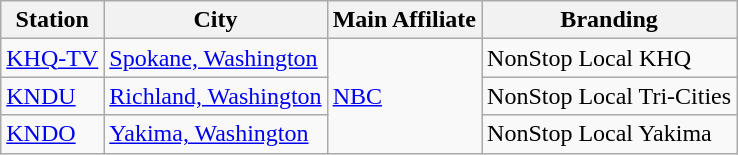<table class="wikitable">
<tr>
<th>Station</th>
<th>City</th>
<th>Main Affiliate</th>
<th>Branding</th>
</tr>
<tr>
<td><a href='#'>KHQ-TV</a></td>
<td><a href='#'>Spokane, Washington</a></td>
<td rowspan="3"><a href='#'>NBC</a></td>
<td>NonStop Local KHQ</td>
</tr>
<tr>
<td><a href='#'>KNDU</a></td>
<td><a href='#'>Richland, Washington</a></td>
<td>NonStop Local Tri-Cities</td>
</tr>
<tr>
<td><a href='#'>KNDO</a></td>
<td><a href='#'>Yakima, Washington</a></td>
<td>NonStop Local Yakima</td>
</tr>
</table>
